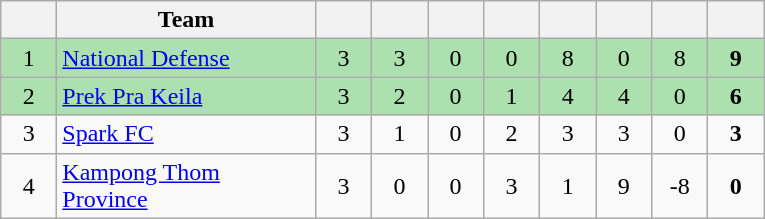<table class="wikitable" style="text-align: center;">
<tr>
<th width=30></th>
<th width=165>Team</th>
<th width=30></th>
<th width=30></th>
<th width=30></th>
<th width=30></th>
<th width=30></th>
<th width=30></th>
<th width=30></th>
<th width=30></th>
</tr>
<tr style="background:#ace1af;">
<td>1</td>
<td align=left><a href='#'>National Defense</a></td>
<td>3</td>
<td>3</td>
<td>0</td>
<td>0</td>
<td>8</td>
<td>0</td>
<td>8</td>
<td><strong>9</strong></td>
</tr>
<tr style="background:#ace1af;">
<td>2</td>
<td align=left><a href='#'>Prek Pra Keila</a></td>
<td>3</td>
<td>2</td>
<td>0</td>
<td>1</td>
<td>4</td>
<td>4</td>
<td>0</td>
<td><strong>6</strong></td>
</tr>
<tr>
<td>3</td>
<td align=left><a href='#'>Spark FC</a></td>
<td>3</td>
<td>1</td>
<td>0</td>
<td>2</td>
<td>3</td>
<td>3</td>
<td>0</td>
<td><strong>3</strong></td>
</tr>
<tr>
<td>4</td>
<td align=left><a href='#'>Kampong Thom Province</a></td>
<td>3</td>
<td>0</td>
<td>0</td>
<td>3</td>
<td>1</td>
<td>9</td>
<td>-8</td>
<td><strong>0</strong></td>
</tr>
</table>
